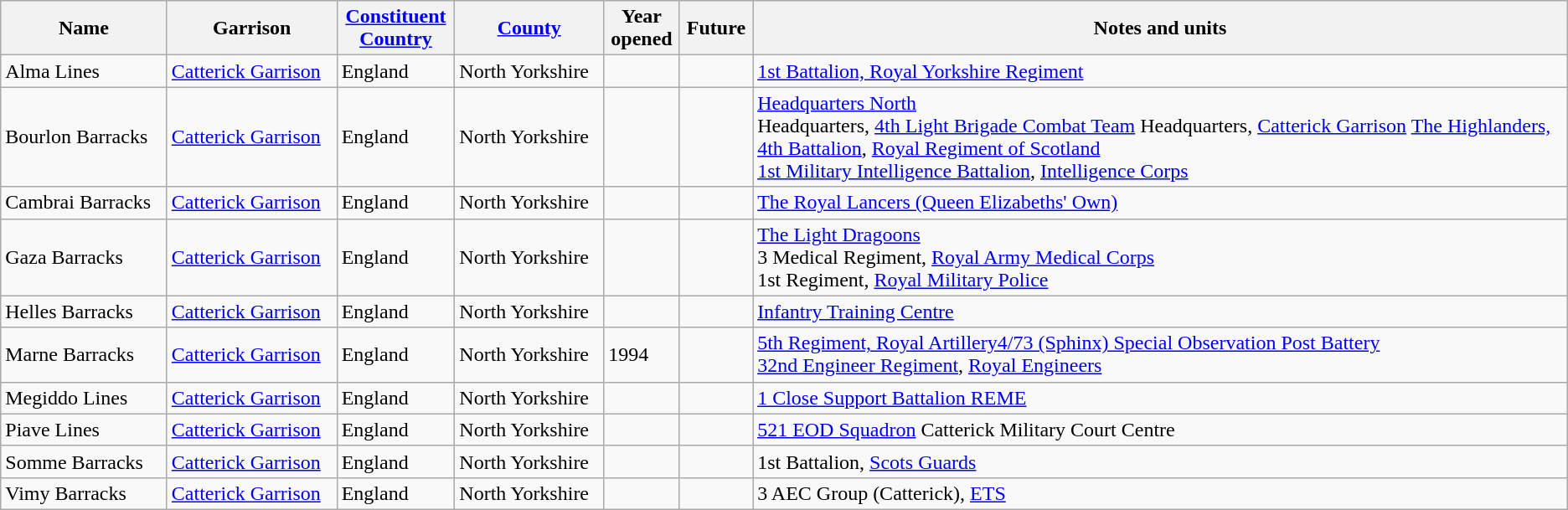<table class="wikitable sortable" border="1">
<tr>
<th style="width=14%">Name</th>
<th style="width=10%">Garrison</th>
<th style="width=10%"><a href='#'>Constituent<br>Country</a></th>
<th style="width=10%"><a href='#'>County</a></th>
<th style="width=4%">Year<br>opened</th>
<th>Future</th>
<th style="class=unsortable" width="52%">Notes and units</th>
</tr>
<tr>
<td>Alma Lines</td>
<td><a href='#'>Catterick Garrison</a></td>
<td>England</td>
<td>North Yorkshire</td>
<td></td>
<td></td>
<td><a href='#'>1st Battalion, Royal Yorkshire Regiment</a></td>
</tr>
<tr>
<td>Bourlon Barracks</td>
<td><a href='#'>Catterick Garrison</a></td>
<td>England</td>
<td>North Yorkshire</td>
<td></td>
<td></td>
<td><a href='#'>Headquarters North</a><br>Headquarters, <a href='#'>4th Light Brigade Combat Team</a>
Headquarters, <a href='#'>Catterick Garrison</a>
<a href='#'>The Highlanders, 4th Battalion</a>, <a href='#'>Royal Regiment of Scotland</a><br><a href='#'>1st Military Intelligence Battalion</a>, <a href='#'>Intelligence Corps</a></td>
</tr>
<tr>
<td>Cambrai Barracks</td>
<td><a href='#'>Catterick Garrison</a></td>
<td>England</td>
<td>North Yorkshire</td>
<td></td>
<td></td>
<td><a href='#'>The Royal Lancers (Queen Elizabeths' Own)</a></td>
</tr>
<tr>
<td>Gaza Barracks</td>
<td><a href='#'>Catterick Garrison</a></td>
<td>England</td>
<td>North Yorkshire</td>
<td></td>
<td></td>
<td><a href='#'>The Light Dragoons</a><br>3 Medical Regiment, <a href='#'>Royal Army Medical Corps</a><br>1st Regiment, <a href='#'>Royal Military Police</a></td>
</tr>
<tr>
<td>Helles Barracks</td>
<td><a href='#'>Catterick Garrison</a></td>
<td>England</td>
<td>North Yorkshire</td>
<td></td>
<td></td>
<td><a href='#'>Infantry Training Centre</a></td>
</tr>
<tr>
<td>Marne Barracks</td>
<td><a href='#'>Catterick Garrison</a></td>
<td>England</td>
<td>North Yorkshire</td>
<td>1994</td>
<td></td>
<td><a href='#'>5th Regiment, Royal Artillery</a><a href='#'>4/73 (Sphinx) Special Observation Post Battery</a><br><a href='#'>32nd Engineer Regiment</a>, <a href='#'>Royal Engineers</a></td>
</tr>
<tr>
<td>Megiddo Lines</td>
<td><a href='#'>Catterick Garrison</a></td>
<td>England</td>
<td>North Yorkshire</td>
<td></td>
<td></td>
<td><a href='#'>1 Close Support Battalion REME</a></td>
</tr>
<tr>
<td>Piave Lines</td>
<td><a href='#'>Catterick Garrison</a></td>
<td>England</td>
<td>North Yorkshire</td>
<td></td>
<td></td>
<td><a href='#'>521 EOD Squadron</a> Catterick Military Court Centre</td>
</tr>
<tr>
<td>Somme Barracks</td>
<td><a href='#'>Catterick Garrison</a></td>
<td>England</td>
<td>North Yorkshire</td>
<td></td>
<td></td>
<td>1st Battalion, <a href='#'>Scots Guards</a></td>
</tr>
<tr>
<td>Vimy Barracks</td>
<td><a href='#'>Catterick Garrison</a></td>
<td>England</td>
<td>North Yorkshire</td>
<td></td>
<td></td>
<td>3 AEC Group (Catterick), <a href='#'>ETS</a></td>
</tr>
</table>
